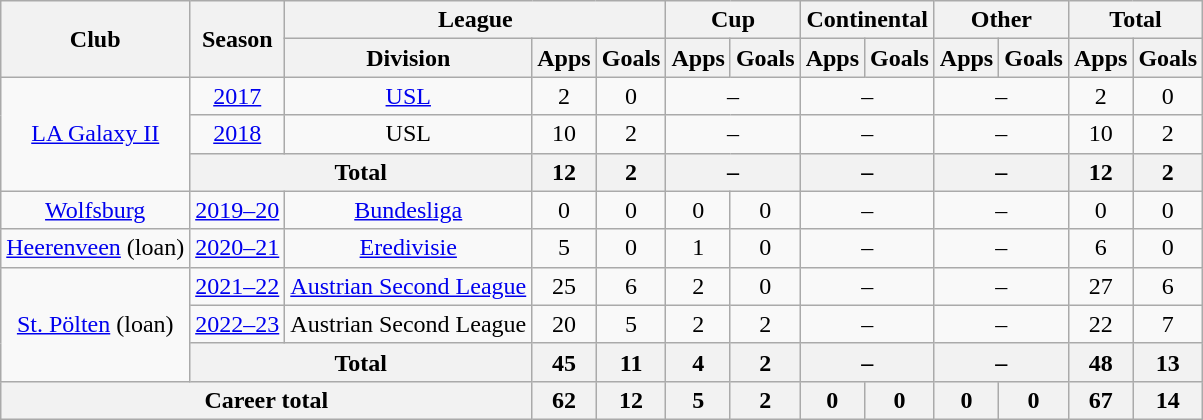<table class="wikitable" style="text-align:center">
<tr>
<th rowspan="2">Club</th>
<th rowspan="2">Season</th>
<th colspan="3">League</th>
<th colspan="2">Cup</th>
<th colspan="2">Continental</th>
<th colspan="2">Other</th>
<th colspan="2">Total</th>
</tr>
<tr>
<th>Division</th>
<th>Apps</th>
<th>Goals</th>
<th>Apps</th>
<th>Goals</th>
<th>Apps</th>
<th>Goals</th>
<th>Apps</th>
<th>Goals</th>
<th>Apps</th>
<th>Goals</th>
</tr>
<tr>
<td rowspan="3"><a href='#'>LA Galaxy II</a></td>
<td><a href='#'>2017</a></td>
<td><a href='#'>USL</a></td>
<td>2</td>
<td>0</td>
<td colspan="2">–</td>
<td colspan="2">–</td>
<td colspan="2">–</td>
<td>2</td>
<td>0</td>
</tr>
<tr>
<td><a href='#'>2018</a></td>
<td>USL</td>
<td>10</td>
<td>2</td>
<td colspan="2">–</td>
<td colspan="2">–</td>
<td colspan="2">–</td>
<td>10</td>
<td>2</td>
</tr>
<tr>
<th colspan="2">Total</th>
<th>12</th>
<th>2</th>
<th colspan="2">–</th>
<th colspan="2">–</th>
<th colspan="2">–</th>
<th>12</th>
<th>2</th>
</tr>
<tr>
<td><a href='#'>Wolfsburg</a></td>
<td><a href='#'>2019–20</a></td>
<td><a href='#'>Bundesliga</a></td>
<td>0</td>
<td>0</td>
<td>0</td>
<td>0</td>
<td colspan="2">–</td>
<td colspan="2">–</td>
<td>0</td>
<td>0</td>
</tr>
<tr>
<td><a href='#'>Heerenveen</a> (loan)</td>
<td><a href='#'>2020–21</a></td>
<td><a href='#'>Eredivisie</a></td>
<td>5</td>
<td>0</td>
<td>1</td>
<td>0</td>
<td colspan="2">–</td>
<td colspan="2">–</td>
<td>6</td>
<td>0</td>
</tr>
<tr>
<td rowspan="3"><a href='#'>St. Pölten</a> (loan)</td>
<td><a href='#'>2021–22</a></td>
<td><a href='#'>Austrian Second League</a></td>
<td>25</td>
<td>6</td>
<td>2</td>
<td>0</td>
<td colspan="2">–</td>
<td colspan="2">–</td>
<td>27</td>
<td>6</td>
</tr>
<tr>
<td><a href='#'>2022–23</a></td>
<td>Austrian Second League</td>
<td>20</td>
<td>5</td>
<td>2</td>
<td>2</td>
<td colspan="2">–</td>
<td colspan="2">–</td>
<td>22</td>
<td>7</td>
</tr>
<tr>
<th colspan="2">Total</th>
<th>45</th>
<th>11</th>
<th>4</th>
<th>2</th>
<th colspan="2">–</th>
<th colspan="2">–</th>
<th>48</th>
<th>13</th>
</tr>
<tr>
<th colspan="3">Career total</th>
<th>62</th>
<th>12</th>
<th>5</th>
<th>2</th>
<th>0</th>
<th>0</th>
<th>0</th>
<th>0</th>
<th>67</th>
<th>14</th>
</tr>
</table>
